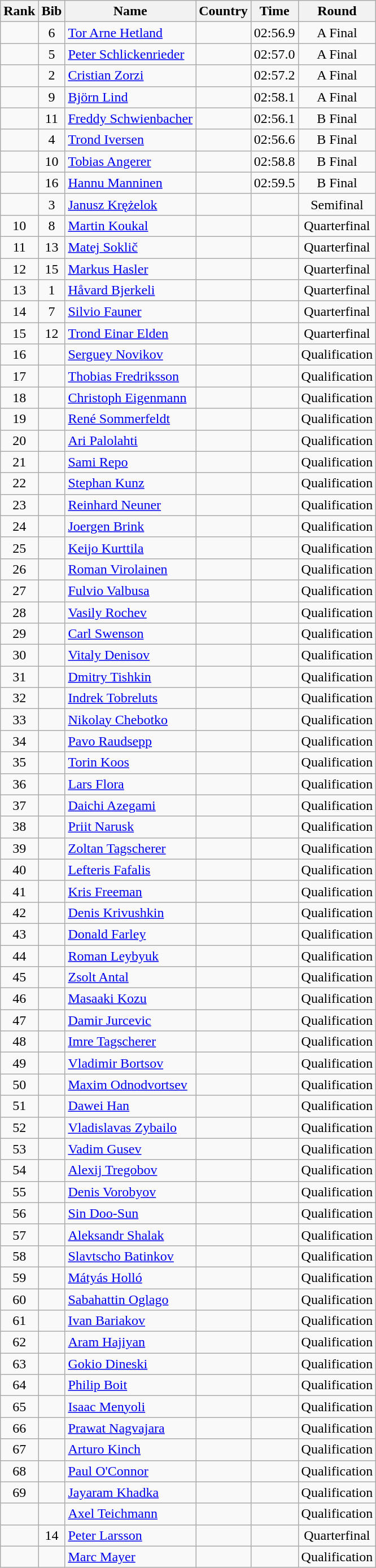<table class="wikitable sortable" style="text-align:center">
<tr>
<th>Rank</th>
<th>Bib</th>
<th>Name</th>
<th>Country</th>
<th>Time</th>
<th>Round</th>
</tr>
<tr>
<td></td>
<td>6</td>
<td align="left"><a href='#'>Tor Arne Hetland</a></td>
<td align="left"></td>
<td>02:56.9</td>
<td>A Final</td>
</tr>
<tr>
<td></td>
<td>5</td>
<td align="left"><a href='#'>Peter Schlickenrieder</a></td>
<td align="left"></td>
<td>02:57.0</td>
<td>A Final</td>
</tr>
<tr>
<td></td>
<td>2</td>
<td align="left"><a href='#'>Cristian Zorzi</a></td>
<td align="left"></td>
<td>02:57.2</td>
<td>A Final</td>
</tr>
<tr>
<td align="center"></td>
<td>9</td>
<td align="left"><a href='#'>Björn Lind</a></td>
<td align="left"></td>
<td>02:58.1</td>
<td>A Final</td>
</tr>
<tr>
<td align="center"></td>
<td>11</td>
<td align="left"><a href='#'>Freddy Schwienbacher</a></td>
<td align="left"></td>
<td>02:56.1</td>
<td>B Final</td>
</tr>
<tr>
<td align="center"></td>
<td>4</td>
<td align="left"><a href='#'>Trond Iversen</a></td>
<td align="left"></td>
<td>02:56.6</td>
<td>B Final</td>
</tr>
<tr>
<td align="center"></td>
<td>10</td>
<td align="left"><a href='#'>Tobias Angerer</a></td>
<td align="left"></td>
<td>02:58.8</td>
<td>B Final</td>
</tr>
<tr>
<td align="center"></td>
<td>16</td>
<td align="left"><a href='#'>Hannu Manninen</a></td>
<td align="left"></td>
<td>02:59.5</td>
<td>B Final</td>
</tr>
<tr>
<td align="center"></td>
<td>3</td>
<td align="left"><a href='#'>Janusz Krężelok</a></td>
<td align="left"></td>
<td></td>
<td>Semifinal</td>
</tr>
<tr>
<td align="center">10</td>
<td>8</td>
<td align="left"><a href='#'>Martin Koukal</a></td>
<td align="left"></td>
<td></td>
<td>Quarterfinal</td>
</tr>
<tr>
<td align="center">11</td>
<td>13</td>
<td align="left"><a href='#'>Matej Soklič</a></td>
<td align="left"></td>
<td></td>
<td>Quarterfinal</td>
</tr>
<tr>
<td align="center">12</td>
<td>15</td>
<td align="left"><a href='#'>Markus Hasler</a></td>
<td align="left"></td>
<td></td>
<td>Quarterfinal</td>
</tr>
<tr>
<td align="center">13</td>
<td>1</td>
<td align="left"><a href='#'>Håvard Bjerkeli</a></td>
<td align="left"></td>
<td></td>
<td>Quarterfinal</td>
</tr>
<tr>
<td align="center">14</td>
<td>7</td>
<td align="left"><a href='#'>Silvio Fauner</a></td>
<td align="left"></td>
<td></td>
<td>Quarterfinal</td>
</tr>
<tr>
<td align="center">15</td>
<td>12</td>
<td align="left"><a href='#'>Trond Einar Elden</a></td>
<td align="left"></td>
<td></td>
<td>Quarterfinal</td>
</tr>
<tr>
<td align="center">16</td>
<td></td>
<td align="left"><a href='#'>Serguey Novikov</a></td>
<td align="left"></td>
<td></td>
<td>Qualification</td>
</tr>
<tr>
<td align="center">17</td>
<td></td>
<td align="left"><a href='#'>Thobias Fredriksson</a></td>
<td align="left"></td>
<td></td>
<td>Qualification</td>
</tr>
<tr>
<td align="center">18</td>
<td></td>
<td align="left"><a href='#'>Christoph Eigenmann</a></td>
<td align="left"></td>
<td></td>
<td>Qualification</td>
</tr>
<tr>
<td align="center">19</td>
<td></td>
<td align="left"><a href='#'>René Sommerfeldt</a></td>
<td align="left"></td>
<td></td>
<td>Qualification</td>
</tr>
<tr>
<td align="center">20</td>
<td></td>
<td align="left"><a href='#'>Ari Palolahti</a></td>
<td align="left"></td>
<td></td>
<td>Qualification</td>
</tr>
<tr>
<td align="center">21</td>
<td></td>
<td align="left"><a href='#'>Sami Repo</a></td>
<td align="left"></td>
<td></td>
<td>Qualification</td>
</tr>
<tr>
<td align="center">22</td>
<td></td>
<td align="left"><a href='#'>Stephan Kunz</a></td>
<td align="left"></td>
<td></td>
<td>Qualification</td>
</tr>
<tr>
<td align="center">23</td>
<td></td>
<td align="left"><a href='#'>Reinhard Neuner</a></td>
<td align="left"></td>
<td></td>
<td>Qualification</td>
</tr>
<tr>
<td align="center">24</td>
<td></td>
<td align="left"><a href='#'>Joergen Brink</a></td>
<td align="left"></td>
<td></td>
<td>Qualification</td>
</tr>
<tr>
<td align="center">25</td>
<td></td>
<td align="left"><a href='#'>Keijo Kurttila</a></td>
<td align="left"></td>
<td></td>
<td>Qualification</td>
</tr>
<tr>
<td align="center">26</td>
<td></td>
<td align="left"><a href='#'>Roman Virolainen</a></td>
<td align="left"></td>
<td></td>
<td>Qualification</td>
</tr>
<tr>
<td align="center">27</td>
<td></td>
<td align="left"><a href='#'>Fulvio Valbusa</a></td>
<td align="left"></td>
<td></td>
<td>Qualification</td>
</tr>
<tr>
<td align="center">28</td>
<td></td>
<td align="left"><a href='#'>Vasily Rochev</a></td>
<td align="left"></td>
<td></td>
<td>Qualification</td>
</tr>
<tr>
<td align="center">29</td>
<td></td>
<td align="left"><a href='#'>Carl Swenson</a></td>
<td align="left"></td>
<td></td>
<td>Qualification</td>
</tr>
<tr>
<td align="center">30</td>
<td></td>
<td align="left"><a href='#'>Vitaly Denisov</a></td>
<td align="left"></td>
<td></td>
<td>Qualification</td>
</tr>
<tr>
<td align="center">31</td>
<td></td>
<td align="left"><a href='#'>Dmitry Tishkin</a></td>
<td align="left"></td>
<td></td>
<td>Qualification</td>
</tr>
<tr>
<td align="center">32</td>
<td></td>
<td align="left"><a href='#'>Indrek Tobreluts</a></td>
<td align="left"></td>
<td></td>
<td>Qualification</td>
</tr>
<tr>
<td align="center">33</td>
<td></td>
<td align="left"><a href='#'>Nikolay Chebotko</a></td>
<td align="left"></td>
<td></td>
<td>Qualification</td>
</tr>
<tr>
<td align="center">34</td>
<td></td>
<td align="left"><a href='#'>Pavo Raudsepp</a></td>
<td align="left"></td>
<td></td>
<td>Qualification</td>
</tr>
<tr>
<td align="center">35</td>
<td></td>
<td align="left"><a href='#'>Torin Koos</a></td>
<td align="left"></td>
<td></td>
<td>Qualification</td>
</tr>
<tr>
<td align="center">36</td>
<td></td>
<td align="left"><a href='#'>Lars Flora</a></td>
<td align="left"></td>
<td></td>
<td>Qualification</td>
</tr>
<tr>
<td align="center">37</td>
<td></td>
<td align="left"><a href='#'>Daichi Azegami</a></td>
<td align="left"></td>
<td></td>
<td>Qualification</td>
</tr>
<tr>
<td align="center">38</td>
<td></td>
<td align="left"><a href='#'>Priit Narusk</a></td>
<td align="left"></td>
<td></td>
<td>Qualification</td>
</tr>
<tr>
<td align="center">39</td>
<td></td>
<td align="left"><a href='#'>Zoltan Tagscherer</a></td>
<td align="left"></td>
<td></td>
<td>Qualification</td>
</tr>
<tr>
<td align="center">40</td>
<td></td>
<td align="left"><a href='#'>Lefteris Fafalis</a></td>
<td align="left"></td>
<td></td>
<td>Qualification</td>
</tr>
<tr>
<td align="center">41</td>
<td></td>
<td align="left"><a href='#'>Kris Freeman</a></td>
<td align="left"></td>
<td></td>
<td>Qualification</td>
</tr>
<tr>
<td align="center">42</td>
<td></td>
<td align="left"><a href='#'>Denis Krivushkin</a></td>
<td align="left"></td>
<td></td>
<td>Qualification</td>
</tr>
<tr>
<td align="center">43</td>
<td></td>
<td align="left"><a href='#'>Donald Farley</a></td>
<td align="left"></td>
<td></td>
<td>Qualification</td>
</tr>
<tr>
<td align="center">44</td>
<td></td>
<td align="left"><a href='#'>Roman Leybyuk</a></td>
<td align="left"></td>
<td></td>
<td>Qualification</td>
</tr>
<tr>
<td align="center">45</td>
<td></td>
<td align="left"><a href='#'>Zsolt Antal</a></td>
<td align="left"></td>
<td></td>
<td>Qualification</td>
</tr>
<tr>
<td align="center">46</td>
<td></td>
<td align="left"><a href='#'>Masaaki Kozu</a></td>
<td align="left"></td>
<td></td>
<td>Qualification</td>
</tr>
<tr>
<td align="center">47</td>
<td></td>
<td align="left"><a href='#'>Damir Jurcevic</a></td>
<td align="left"></td>
<td></td>
<td>Qualification</td>
</tr>
<tr>
<td align="center">48</td>
<td></td>
<td align="left"><a href='#'>Imre Tagscherer</a></td>
<td align="left"></td>
<td></td>
<td>Qualification</td>
</tr>
<tr>
<td align="center">49</td>
<td></td>
<td align="left"><a href='#'>Vladimir Bortsov</a></td>
<td align="left"></td>
<td></td>
<td>Qualification</td>
</tr>
<tr>
<td align="center">50</td>
<td></td>
<td align="left"><a href='#'>Maxim Odnodvortsev</a></td>
<td align="left"></td>
<td></td>
<td>Qualification</td>
</tr>
<tr>
<td align="center">51</td>
<td></td>
<td align="left"><a href='#'>Dawei Han</a></td>
<td align="left"></td>
<td></td>
<td>Qualification</td>
</tr>
<tr>
<td align="center">52</td>
<td></td>
<td align="left"><a href='#'>Vladislavas Zybailo</a></td>
<td align="left"></td>
<td></td>
<td>Qualification</td>
</tr>
<tr>
<td align="center">53</td>
<td></td>
<td align="left"><a href='#'>Vadim Gusev</a></td>
<td align="left"></td>
<td></td>
<td>Qualification</td>
</tr>
<tr>
<td align="center">54</td>
<td></td>
<td align="left"><a href='#'>Alexij Tregobov</a></td>
<td align="left"></td>
<td></td>
<td>Qualification</td>
</tr>
<tr>
<td align="center">55</td>
<td></td>
<td align="left"><a href='#'>Denis Vorobyov</a></td>
<td align="left"></td>
<td></td>
<td>Qualification</td>
</tr>
<tr>
<td align="center">56</td>
<td></td>
<td align="left"><a href='#'>Sin Doo-Sun</a></td>
<td align="left"></td>
<td></td>
<td>Qualification</td>
</tr>
<tr>
<td align="center">57</td>
<td></td>
<td align="left"><a href='#'>Aleksandr Shalak</a></td>
<td align="left"></td>
<td></td>
<td>Qualification</td>
</tr>
<tr>
<td align="center">58</td>
<td></td>
<td align="left"><a href='#'>Slavtscho Batinkov</a></td>
<td align="left"></td>
<td></td>
<td>Qualification</td>
</tr>
<tr>
<td align="center">59</td>
<td></td>
<td align="left"><a href='#'>Mátyás Holló</a></td>
<td align="left"></td>
<td></td>
<td>Qualification</td>
</tr>
<tr>
<td align="center">60</td>
<td></td>
<td align="left"><a href='#'>Sabahattin Oglago</a></td>
<td align="left"></td>
<td></td>
<td>Qualification</td>
</tr>
<tr>
<td align="center">61</td>
<td></td>
<td align="left"><a href='#'>Ivan Bariakov</a></td>
<td align="left"></td>
<td></td>
<td>Qualification</td>
</tr>
<tr>
<td align="center">62</td>
<td></td>
<td align="left"><a href='#'>Aram Hajiyan</a></td>
<td align="left"></td>
<td></td>
<td>Qualification</td>
</tr>
<tr>
<td align="center">63</td>
<td></td>
<td align="left"><a href='#'>Gokio Dineski</a></td>
<td align="left"></td>
<td></td>
<td>Qualification</td>
</tr>
<tr>
<td align="center">64</td>
<td></td>
<td align="left"><a href='#'>Philip Boit</a></td>
<td align="left"></td>
<td></td>
<td>Qualification</td>
</tr>
<tr>
<td align="center">65</td>
<td></td>
<td align="left"><a href='#'>Isaac Menyoli</a></td>
<td align="left"></td>
<td></td>
<td>Qualification</td>
</tr>
<tr>
<td align="center">66</td>
<td></td>
<td align="left"><a href='#'>Prawat Nagvajara</a></td>
<td align="left"></td>
<td></td>
<td>Qualification</td>
</tr>
<tr>
<td align="center">67</td>
<td></td>
<td align="left"><a href='#'>Arturo Kinch</a></td>
<td align="left"></td>
<td></td>
<td>Qualification</td>
</tr>
<tr>
<td align="center">68</td>
<td></td>
<td align="left"><a href='#'>Paul O'Connor</a></td>
<td align="left"></td>
<td></td>
<td>Qualification</td>
</tr>
<tr>
<td align="center">69</td>
<td></td>
<td align="left"><a href='#'>Jayaram Khadka</a></td>
<td align="left"></td>
<td></td>
<td>Qualification</td>
</tr>
<tr>
<td align="center"></td>
<td></td>
<td align="left"><a href='#'>Axel Teichmann</a></td>
<td align="left"></td>
<td></td>
<td>Qualification</td>
</tr>
<tr>
<td align="center"></td>
<td>14</td>
<td align="left"><a href='#'>Peter Larsson</a></td>
<td align="left"></td>
<td></td>
<td>Quarterfinal</td>
</tr>
<tr>
<td align="center"></td>
<td></td>
<td align="left"><a href='#'>Marc Mayer</a></td>
<td align="left"></td>
<td></td>
<td>Qualification</td>
</tr>
</table>
